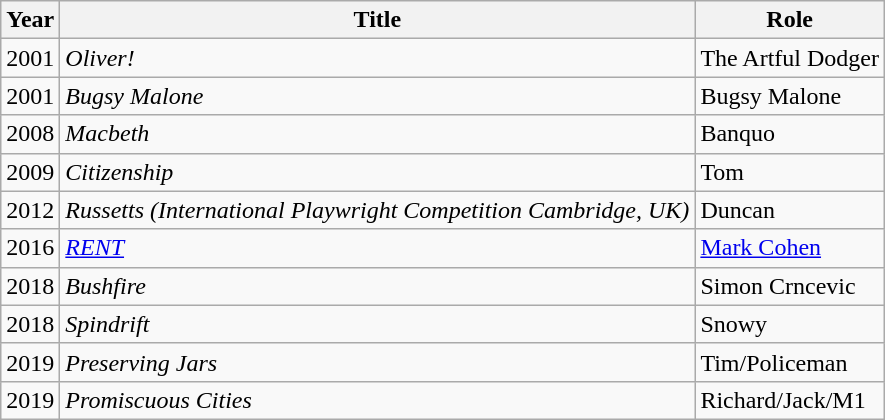<table class="wikitable sortable">
<tr>
<th>Year</th>
<th>Title</th>
<th>Role</th>
</tr>
<tr>
<td>2001</td>
<td><em>Oliver!</em></td>
<td>The Artful Dodger</td>
</tr>
<tr>
<td>2001</td>
<td><em>Bugsy Malone</em></td>
<td>Bugsy Malone</td>
</tr>
<tr>
<td>2008</td>
<td><em>Macbeth</em></td>
<td>Banquo</td>
</tr>
<tr>
<td>2009</td>
<td><em>Citizenship</em></td>
<td>Tom</td>
</tr>
<tr>
<td>2012</td>
<td><em>Russetts (International Playwright Competition Cambridge, UK)</em></td>
<td>Duncan</td>
</tr>
<tr>
<td>2016</td>
<td><em><a href='#'>RENT</a></em></td>
<td><a href='#'>Mark Cohen</a></td>
</tr>
<tr>
<td>2018</td>
<td><em>Bushfire</em></td>
<td>Simon Crncevic</td>
</tr>
<tr>
<td>2018</td>
<td><em>Spindrift</em></td>
<td>Snowy</td>
</tr>
<tr>
<td>2019</td>
<td><em>Preserving Jars</em></td>
<td>Tim/Policeman</td>
</tr>
<tr>
<td>2019</td>
<td><em>Promiscuous Cities</em></td>
<td>Richard/Jack/M1</td>
</tr>
</table>
